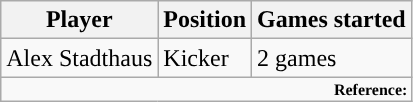<table class="wikitable">
<tr>
<th style="text-align:center; ">Player</th>
<th style="text-align:center; ">Position</th>
<th style="text-align:center; ">Games started</th>
</tr>
<tr>
<td>Alex Stadthaus</td>
<td>Kicker</td>
<td>2 games</td>
</tr>
<tr>
<td colspan="4"  style="font-size:8pt; text-align:right;"><strong>Reference:</strong></td>
</tr>
</table>
